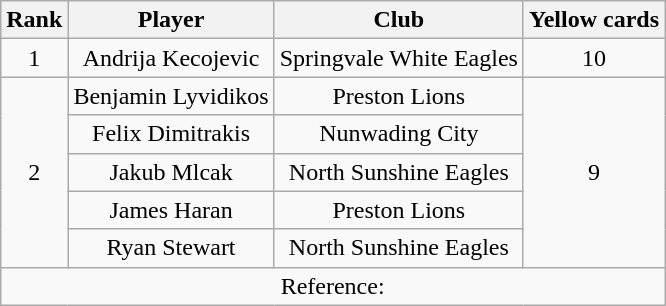<table class="wikitable" style="text-align:center">
<tr>
<th>Rank</th>
<th>Player</th>
<th>Club</th>
<th>Yellow cards</th>
</tr>
<tr>
<td>1</td>
<td>Andrija Kecojevic</td>
<td>Springvale White Eagles</td>
<td>10</td>
</tr>
<tr>
<td rowspan="5">2</td>
<td>Benjamin Lyvidikos</td>
<td>Preston Lions</td>
<td rowspan="5">9</td>
</tr>
<tr>
<td>Felix Dimitrakis</td>
<td>Nunwading City</td>
</tr>
<tr>
<td>Jakub Mlcak</td>
<td>North Sunshine Eagles</td>
</tr>
<tr>
<td>James Haran</td>
<td>Preston Lions</td>
</tr>
<tr>
<td>Ryan Stewart</td>
<td>North Sunshine Eagles</td>
</tr>
<tr>
<td colspan="4">Reference:</td>
</tr>
</table>
